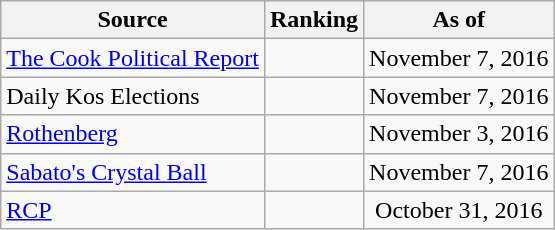<table class="wikitable" style="text-align:center">
<tr>
<th>Source</th>
<th>Ranking</th>
<th>As of</th>
</tr>
<tr>
<td align=left><a href='#'>The Cook Political Report</a></td>
<td></td>
<td>November 7, 2016</td>
</tr>
<tr>
<td align=left>Daily Kos Elections</td>
<td></td>
<td>November 7, 2016</td>
</tr>
<tr>
<td align=left><a href='#'>Rothenberg</a></td>
<td></td>
<td>November 3, 2016</td>
</tr>
<tr>
<td align=left><a href='#'>Sabato's Crystal Ball</a></td>
<td></td>
<td>November 7, 2016</td>
</tr>
<tr>
<td align="left"><a href='#'>RCP</a></td>
<td></td>
<td>October 31, 2016</td>
</tr>
</table>
